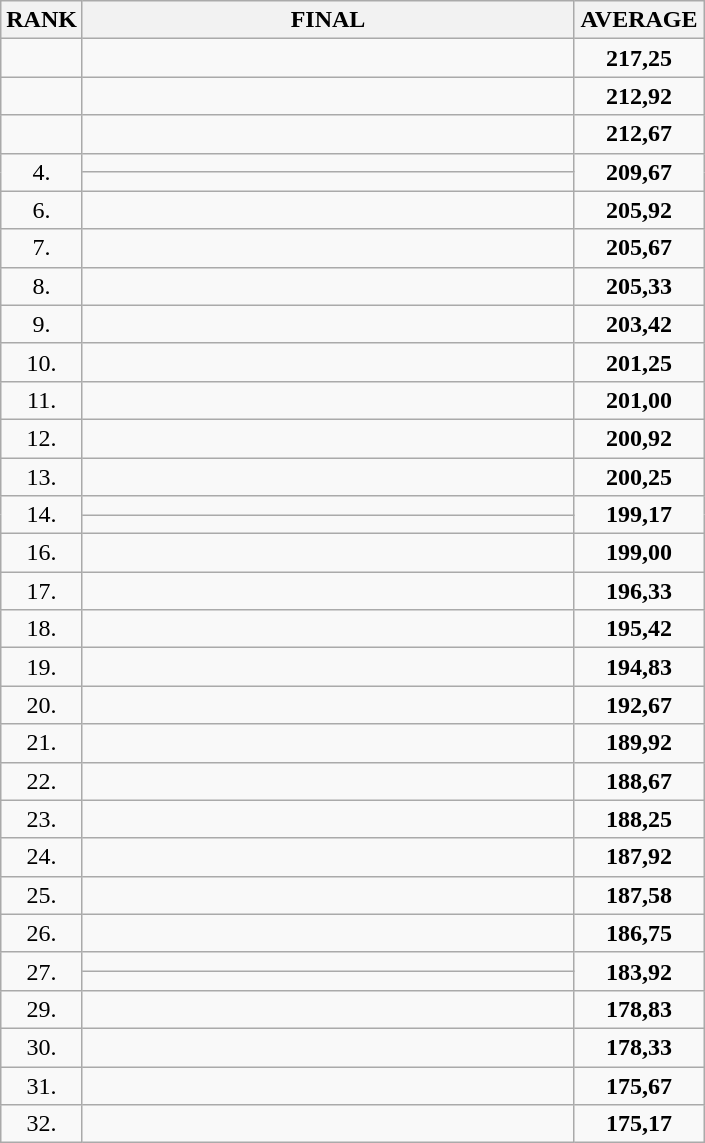<table class="wikitable">
<tr>
<th>RANK</th>
<th style="width: 20em">FINAL</th>
<th style="width: 5em">AVERAGE</th>
</tr>
<tr>
<td align="center"></td>
<td></td>
<td align="center"><strong>217,25</strong></td>
</tr>
<tr>
<td align="center"></td>
<td></td>
<td align="center"><strong>212,92</strong></td>
</tr>
<tr>
<td align="center"></td>
<td></td>
<td align="center"><strong>212,67</strong></td>
</tr>
<tr>
<td rowspan=2 align="center">4.</td>
<td></td>
<td rowspan=2 align="center"><strong>209,67</strong></td>
</tr>
<tr>
<td></td>
</tr>
<tr>
<td align="center">6.</td>
<td></td>
<td align="center"><strong>205,92</strong></td>
</tr>
<tr>
<td align="center">7.</td>
<td></td>
<td align="center"><strong>205,67</strong></td>
</tr>
<tr>
<td align="center">8.</td>
<td></td>
<td align="center"><strong>205,33</strong></td>
</tr>
<tr>
<td align="center">9.</td>
<td></td>
<td align="center"><strong>203,42</strong></td>
</tr>
<tr>
<td align="center">10.</td>
<td></td>
<td align="center"><strong>201,25</strong></td>
</tr>
<tr>
<td align="center">11.</td>
<td></td>
<td align="center"><strong>201,00</strong></td>
</tr>
<tr>
<td align="center">12.</td>
<td></td>
<td align="center"><strong>200,92</strong></td>
</tr>
<tr>
<td align="center">13.</td>
<td></td>
<td align="center"><strong>200,25</strong></td>
</tr>
<tr>
<td rowspan=2 align="center">14.</td>
<td></td>
<td rowspan=2 align="center"><strong>199,17</strong></td>
</tr>
<tr>
<td></td>
</tr>
<tr>
<td align="center">16.</td>
<td></td>
<td align="center"><strong>199,00</strong></td>
</tr>
<tr>
<td align="center">17.</td>
<td></td>
<td align="center"><strong>196,33</strong></td>
</tr>
<tr>
<td align="center">18.</td>
<td></td>
<td align="center"><strong>195,42</strong></td>
</tr>
<tr>
<td align="center">19.</td>
<td></td>
<td align="center"><strong>194,83</strong></td>
</tr>
<tr>
<td align="center">20.</td>
<td></td>
<td align="center"><strong>192,67</strong></td>
</tr>
<tr>
<td align="center">21.</td>
<td></td>
<td align="center"><strong>189,92</strong></td>
</tr>
<tr>
<td align="center">22.</td>
<td></td>
<td align="center"><strong>188,67</strong></td>
</tr>
<tr>
<td align="center">23.</td>
<td></td>
<td align="center"><strong>188,25</strong></td>
</tr>
<tr>
<td align="center">24.</td>
<td></td>
<td align="center"><strong>187,92</strong></td>
</tr>
<tr>
<td align="center">25.</td>
<td></td>
<td align="center"><strong>187,58</strong></td>
</tr>
<tr>
<td align="center">26.</td>
<td></td>
<td align="center"><strong>186,75</strong></td>
</tr>
<tr>
<td rowspan=2 align="center">27.</td>
<td></td>
<td rowspan=2 align="center"><strong>183,92</strong></td>
</tr>
<tr>
<td></td>
</tr>
<tr>
<td align="center">29.</td>
<td></td>
<td align="center"><strong>178,83</strong></td>
</tr>
<tr>
<td align="center">30.</td>
<td></td>
<td align="center"><strong>178,33</strong></td>
</tr>
<tr>
<td align="center">31.</td>
<td></td>
<td align="center"><strong>175,67</strong></td>
</tr>
<tr>
<td align="center">32.</td>
<td></td>
<td align="center"><strong>175,17</strong></td>
</tr>
</table>
